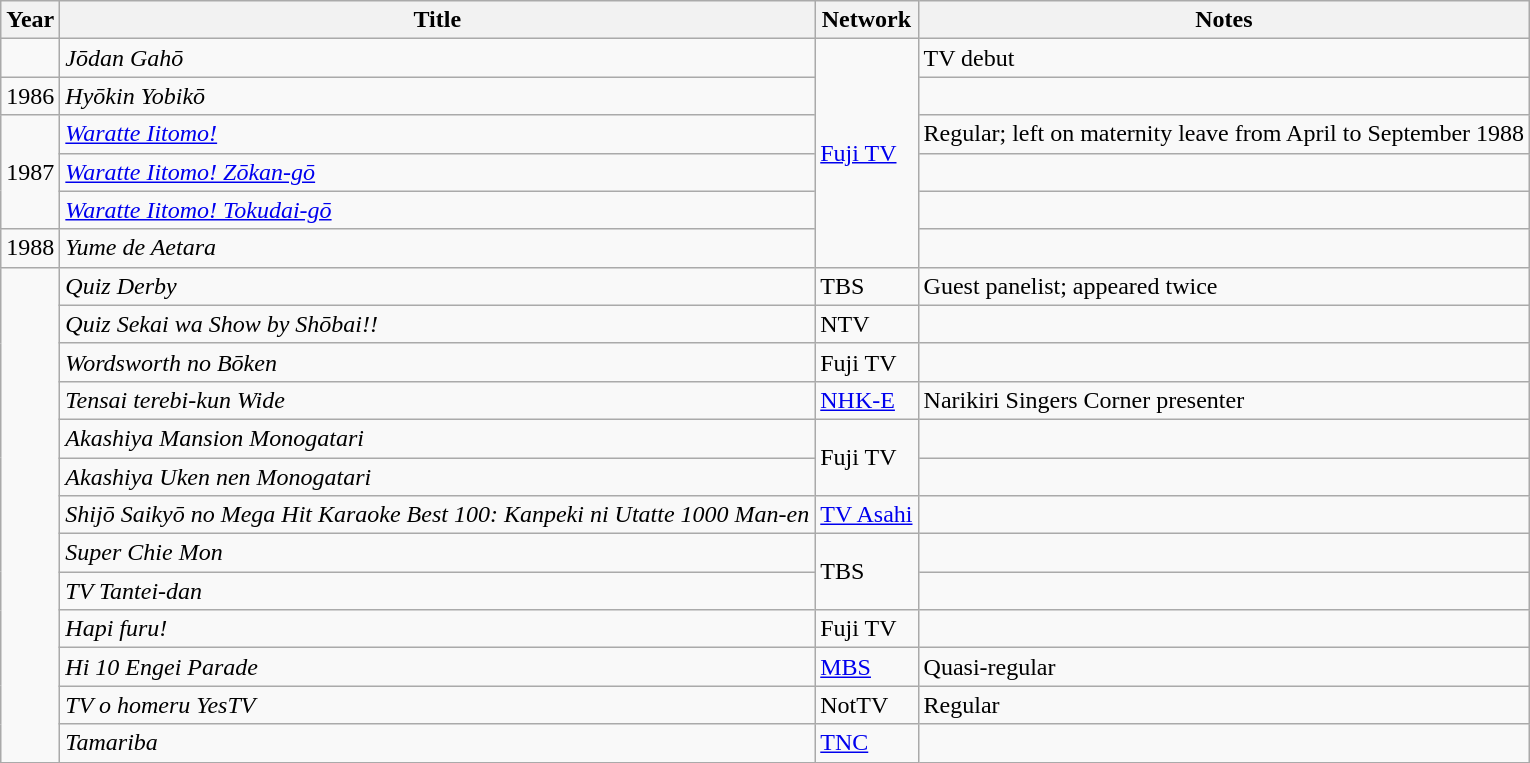<table class="wikitable">
<tr>
<th>Year</th>
<th>Title</th>
<th>Network</th>
<th>Notes</th>
</tr>
<tr>
<td></td>
<td><em>Jōdan Gahō</em></td>
<td rowspan="6"><a href='#'>Fuji TV</a></td>
<td>TV debut</td>
</tr>
<tr>
<td>1986</td>
<td><em>Hyōkin Yobikō</em></td>
<td></td>
</tr>
<tr>
<td rowspan="3">1987</td>
<td><em><a href='#'>Waratte Iitomo!</a></em></td>
<td>Regular; left on maternity leave from April to September 1988</td>
</tr>
<tr>
<td><em><a href='#'>Waratte Iitomo! Zōkan-gō</a></em></td>
<td></td>
</tr>
<tr>
<td><em><a href='#'>Waratte Iitomo! Tokudai-gō</a></em></td>
<td></td>
</tr>
<tr>
<td>1988</td>
<td><em>Yume de Aetara</em></td>
<td></td>
</tr>
<tr>
<td rowspan="13"></td>
<td><em>Quiz Derby</em></td>
<td>TBS</td>
<td>Guest panelist; appeared twice</td>
</tr>
<tr>
<td><em>Quiz Sekai wa Show by Shōbai!!</em></td>
<td>NTV</td>
<td></td>
</tr>
<tr>
<td><em>Wordsworth no Bōken</em></td>
<td>Fuji TV</td>
<td></td>
</tr>
<tr>
<td><em>Tensai terebi-kun Wide</em></td>
<td><a href='#'>NHK-E</a></td>
<td>Narikiri Singers Corner presenter</td>
</tr>
<tr>
<td><em>Akashiya Mansion Monogatari</em></td>
<td rowspan="2">Fuji TV</td>
<td></td>
</tr>
<tr>
<td><em>Akashiya Uken nen Monogatari</em></td>
<td></td>
</tr>
<tr>
<td><em>Shijō Saikyō no Mega Hit Karaoke Best 100: Kanpeki ni Utatte 1000 Man-en</em></td>
<td><a href='#'>TV Asahi</a></td>
<td></td>
</tr>
<tr>
<td><em>Super Chie Mon</em></td>
<td rowspan="2">TBS</td>
<td></td>
</tr>
<tr>
<td><em>TV Tantei-dan</em></td>
<td></td>
</tr>
<tr>
<td><em>Hapi furu!</em></td>
<td>Fuji TV</td>
<td></td>
</tr>
<tr>
<td><em>Hi 10 Engei Parade</em></td>
<td><a href='#'>MBS</a></td>
<td>Quasi-regular</td>
</tr>
<tr>
<td><em>TV o homeru YesTV</em></td>
<td>NotTV</td>
<td>Regular</td>
</tr>
<tr>
<td><em>Tamariba</em></td>
<td><a href='#'>TNC</a></td>
<td></td>
</tr>
</table>
